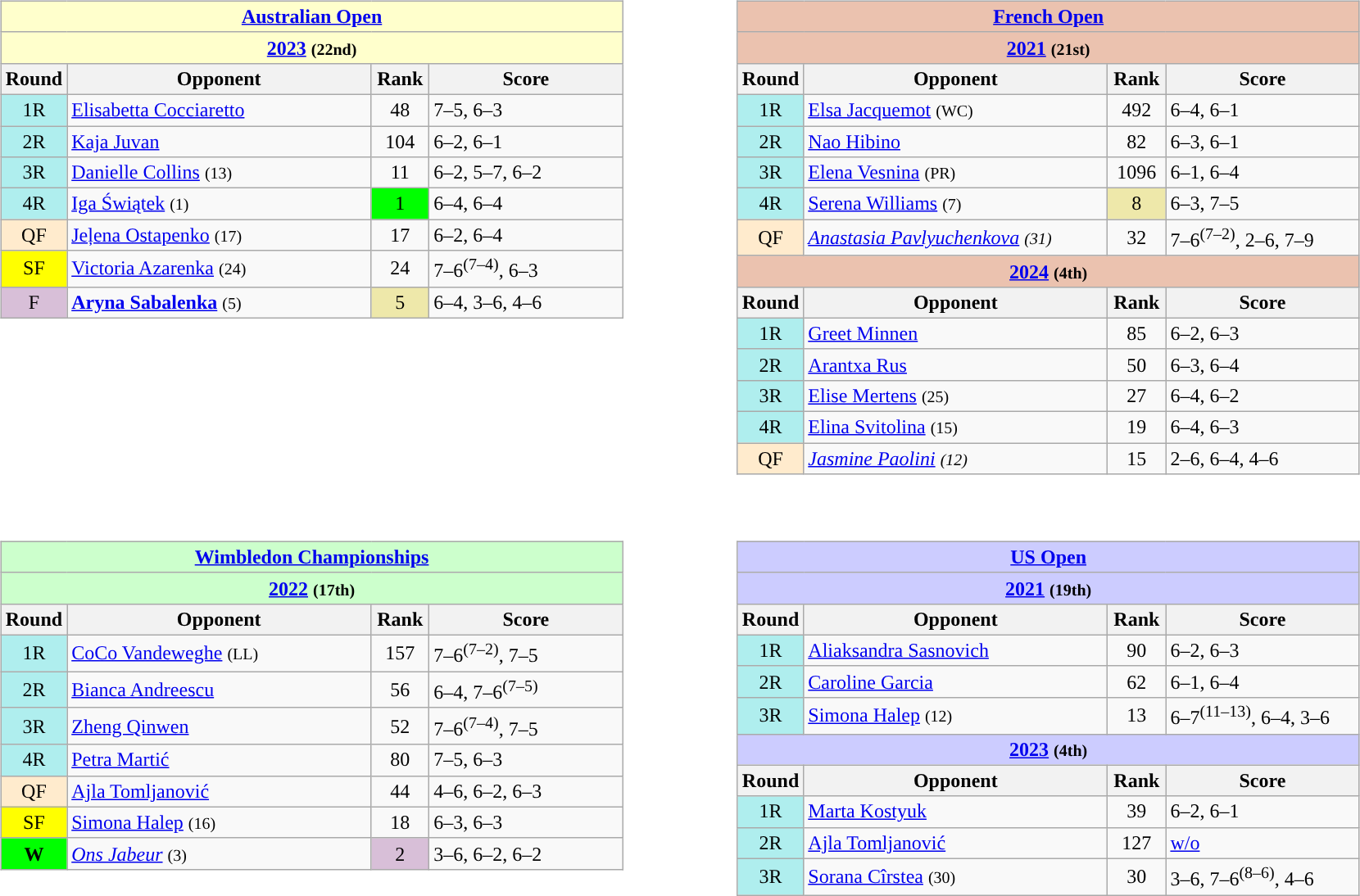<table style=width:95%>
<tr valign=top>
<td><br><table class="wikitable nowrap" style="float:left">
<tr>
<th colspan=4 style="background:#ffc;"><a href='#'>Australian Open</a></th>
</tr>
<tr>
<th colspan=4 style="background:#ffc;"><a href='#'>2023</a> <small>(22nd)</small></th>
</tr>
<tr>
<th width=40>Round</th>
<th width=240>Opponent</th>
<th width=40>Rank</th>
<th width=150>Score</th>
</tr>
<tr>
<td style="text-align:center; background:#afeeee;">1R</td>
<td> <a href='#'>Elisabetta Cocciaretto</a></td>
<td style="text-align:center">48</td>
<td>7–5, 6–3</td>
</tr>
<tr>
<td style="text-align:center; background:#afeeee;">2R</td>
<td> <a href='#'>Kaja Juvan</a></td>
<td style="text-align:center">104</td>
<td>6–2, 6–1</td>
</tr>
<tr>
<td style="text-align:center; background:#afeeee;">3R</td>
<td> <a href='#'>Danielle Collins</a> <small>(13)</small></td>
<td style="text-align:center;">11</td>
<td>6–2, 5–7, 6–2</td>
</tr>
<tr>
<td style="text-align:center; background:#afeeee;">4R</td>
<td> <a href='#'>Iga Świątek</a> <small>(1)</small></td>
<td style="text-align:center; background:lime;">1</td>
<td>6–4, 6–4</td>
</tr>
<tr>
<td style="text-align:center; background:#ffebcd;">QF</td>
<td> <a href='#'>Jeļena Ostapenko</a> <small>(17)</small></td>
<td style="text-align:center;">17</td>
<td>6–2, 6–4</td>
</tr>
<tr>
<td style="text-align:center; background:yellow;">SF</td>
<td> <a href='#'>Victoria Azarenka</a> <small>(24)</small></td>
<td style="text-align:center;">24</td>
<td>7–6<sup>(7–4)</sup>, 6–3</td>
</tr>
<tr>
<td style="text-align:center; background:thistle;">F</td>
<td> <strong><a href='#'>Aryna Sabalenka</a></strong> <small>(5)</small></td>
<td style="text-align:center; background:#eee8aa;">5</td>
<td>6–4, 3–6, 4–6</td>
</tr>
</table>
</td>
<td><br><table class="wikitable nowrap" style="float:left">
<tr>
<th colspan=4 style="background:#ebc2af;"><a href='#'>French Open</a></th>
</tr>
<tr>
<th colspan=4 style="background:#ebc2af;"><a href='#'>2021</a> <small>(21st)</small></th>
</tr>
<tr>
<th width=40>Round</th>
<th width=240>Opponent</th>
<th width=40>Rank</th>
<th width=150>Score</th>
</tr>
<tr>
<td style="text-align:center; background:#afeeee;">1R</td>
<td> <a href='#'>Elsa Jacquemot</a> <small>(WC)</small></td>
<td style="text-align:center">492</td>
<td>6–4, 6–1</td>
</tr>
<tr>
<td style="text-align:center; background:#afeeee;">2R</td>
<td> <a href='#'>Nao Hibino</a></td>
<td style="text-align:center">82</td>
<td>6–3, 6–1</td>
</tr>
<tr>
<td style="text-align:center; background:#afeeee;">3R</td>
<td> <a href='#'>Elena Vesnina</a> <small>(PR)</small></td>
<td style="text-align:center">1096</td>
<td>6–1, 6–4</td>
</tr>
<tr>
<td style="text-align:center; background:#afeeee;">4R</td>
<td> <a href='#'>Serena Williams</a> <small>(7)</small></td>
<td style="text-align:center; background:#eee8aa;">8</td>
<td>6–3, 7–5</td>
</tr>
<tr>
<td style="text-align:center; background:#ffebcd;">QF</td>
<td> <em><a href='#'>Anastasia Pavlyuchenkova</a></em> <small><em>(31)</em></small></td>
<td style=text-align:center>32</td>
<td>7–6<sup>(7–2)</sup>, 2–6, 7–9</td>
</tr>
<tr>
<th colspan=4 style="background:#ebc2af;"><a href='#'>2024</a> <small>(4th)</small></th>
</tr>
<tr>
<th width=40>Round</th>
<th width=240>Opponent</th>
<th width=40>Rank</th>
<th width=150>Score</th>
</tr>
<tr>
<td style="text-align:center; background:#afeeee;">1R</td>
<td> <a href='#'>Greet Minnen</a></td>
<td style="text-align:center">85</td>
<td>6–2, 6–3</td>
</tr>
<tr>
<td style="text-align:center; background:#afeeee;">2R</td>
<td> <a href='#'>Arantxa Rus</a></td>
<td style="text-align:center">50</td>
<td>6–3, 6–4</td>
</tr>
<tr>
<td style="text-align:center; background:#afeeee;">3R</td>
<td> <a href='#'>Elise Mertens</a> <small>(25)</small></td>
<td style="text-align:center">27</td>
<td>6–4, 6–2</td>
</tr>
<tr>
<td style="text-align:center; background:#afeeee;">4R</td>
<td> <a href='#'>Elina Svitolina</a> <small>(15)</small></td>
<td style="text-align:center">19</td>
<td>6–4, 6–3</td>
</tr>
<tr>
<td style="text-align:center; background:#ffebcd;">QF</td>
<td> <em><a href='#'>Jasmine Paolini</a></em> <small><em>(12)</em></small></td>
<td style=text-align:center>15</td>
<td>2–6, 6–4, 4–6</td>
</tr>
</table>
</td>
</tr>
<tr valign=top>
<td><br><table class="wikitable nowrap" style="float:left">
<tr>
<th colspan=4 style="background:#cfc;"><a href='#'>Wimbledon Championships</a></th>
</tr>
<tr>
<th colspan=4 style="background:#cfc;"><a href='#'>2022</a> <small>(17th)</small></th>
</tr>
<tr>
<th width=40>Round</th>
<th width=240>Opponent</th>
<th width=40>Rank</th>
<th width=150>Score</th>
</tr>
<tr>
<td style="text-align:center; background:#afeeee;">1R</td>
<td> <a href='#'>CoCo Vandeweghe</a> <small>(LL)</small></td>
<td style="text-align:center">157</td>
<td>7–6<sup>(7–2)</sup>, 7–5</td>
</tr>
<tr>
<td style="text-align:center; background:#afeeee;">2R</td>
<td> <a href='#'>Bianca Andreescu</a></td>
<td style="text-align:center">56</td>
<td>6–4, 7–6<sup>(7–5)</sup></td>
</tr>
<tr>
<td style="text-align:center; background:#afeeee;">3R</td>
<td> <a href='#'>Zheng Qinwen</a></td>
<td style="text-align:center">52</td>
<td>7–6<sup>(7–4)</sup>, 7–5</td>
</tr>
<tr>
<td style="text-align:center; background:#afeeee;">4R</td>
<td> <a href='#'>Petra Martić</a></td>
<td style="text-align:center">80</td>
<td>7–5, 6–3</td>
</tr>
<tr>
<td style="text-align:center; background:#ffebcd;">QF</td>
<td> <a href='#'>Ajla Tomljanović</a></td>
<td style="text-align:center">44</td>
<td>4–6, 6–2, 6–3</td>
</tr>
<tr>
<td style="text-align:center; background:yellow;">SF</td>
<td> <a href='#'>Simona Halep</a> <small>(16)</small></td>
<td style="text-align:center">18</td>
<td>6–3, 6–3</td>
</tr>
<tr>
<td style="text-align:center; background:lime;"><strong>W</strong></td>
<td> <em><a href='#'>Ons Jabeur</a></em> <small>(3)</small></td>
<td style="text-align:center; background:thistle;">2</td>
<td>3–6, 6–2, 6–2</td>
</tr>
</table>
</td>
<td><br><table class="wikitable nowrap" style="float:left">
<tr>
<th colspan=4 style="background:#ccf;"><a href='#'>US Open</a></th>
</tr>
<tr>
<th colspan=4 style="background:#ccf;"><a href='#'>2021</a> <small>(19th)</small></th>
</tr>
<tr>
<th width=40>Round</th>
<th width=240>Opponent</th>
<th width=40>Rank</th>
<th width=150>Score</th>
</tr>
<tr>
<td style="text-align:center; background:#afeeee;">1R</td>
<td> <a href='#'>Aliaksandra Sasnovich</a></td>
<td style="text-align:center">90</td>
<td>6–2, 6–3</td>
</tr>
<tr>
<td style="text-align:center; background:#afeeee;">2R</td>
<td> <a href='#'>Caroline Garcia</a></td>
<td style="text-align:center">62</td>
<td>6–1, 6–4</td>
</tr>
<tr>
<td style="text-align:center; background:#afeeee;">3R</td>
<td> <a href='#'>Simona Halep</a> <small>(12)</small></td>
<td style="text-align:center">13</td>
<td>6–7<sup>(11–13)</sup>, 6–4, 3–6</td>
</tr>
<tr>
<th colspan=4 style="background:#ccf;"><a href='#'>2023</a> <small>(4th)</small></th>
</tr>
<tr>
<th width=40>Round</th>
<th width=240>Opponent</th>
<th width=40>Rank</th>
<th width=150>Score</th>
</tr>
<tr>
<td style="text-align:center; background:#afeeee;">1R</td>
<td> <a href='#'>Marta Kostyuk</a></td>
<td style="text-align:center">39</td>
<td>6–2, 6–1</td>
</tr>
<tr>
<td style="text-align:center; background:#afeeee;">2R</td>
<td> <a href='#'>Ajla Tomljanović</a></td>
<td style="text-align:center">127</td>
<td><a href='#'>w/o</a></td>
</tr>
<tr>
<td style="text-align:center; background:#afeeee;">3R</td>
<td> <a href='#'>Sorana Cîrstea</a> <small>(30)</small></td>
<td style="text-align:center">30</td>
<td>3–6, 7–6<sup>(8–6)</sup>, 4–6</td>
</tr>
</table>
</td>
</tr>
</table>
